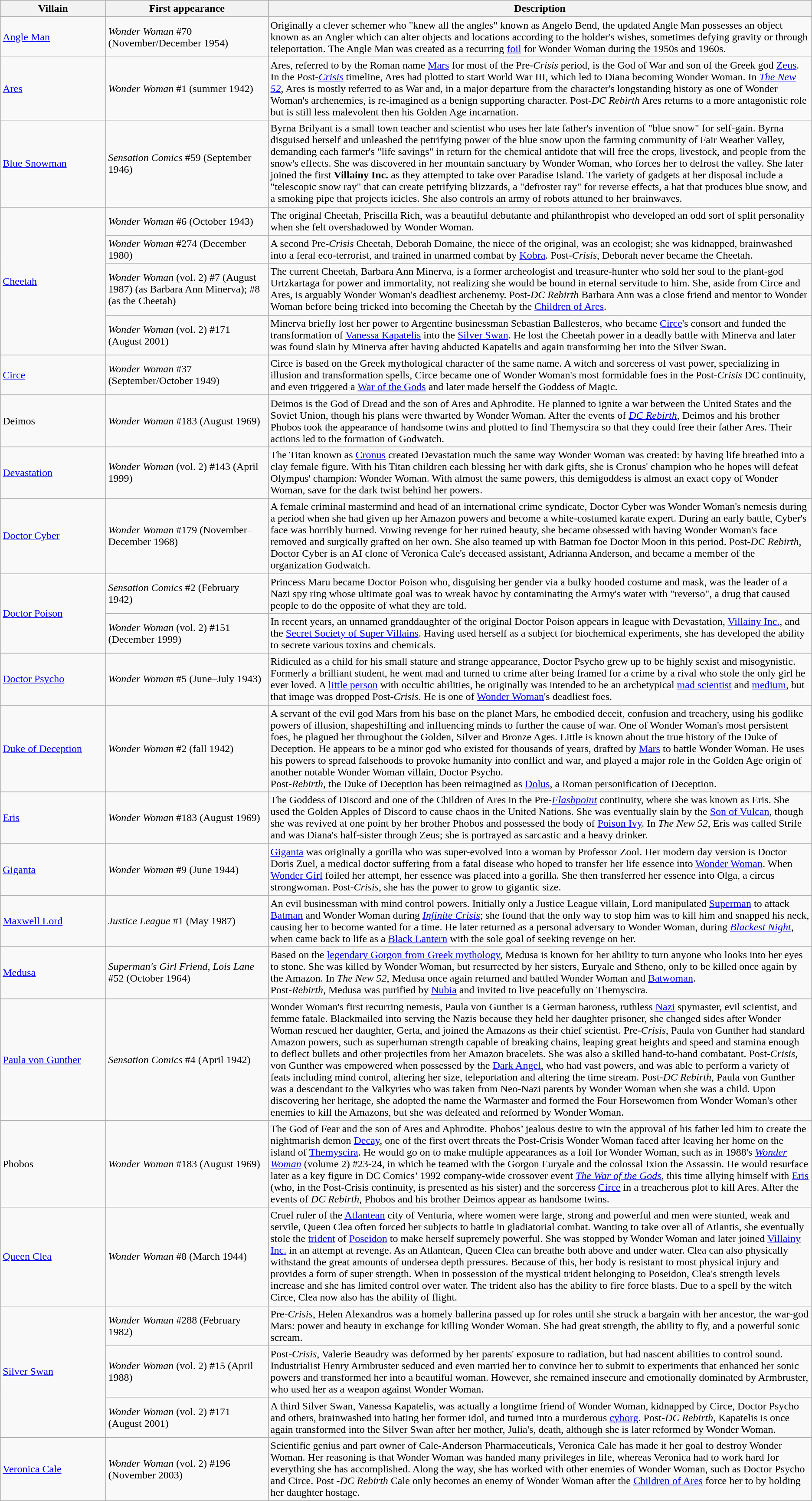<table class="wikitable">
<tr>
<th width="13%">Villain</th>
<th width="20%">First appearance</th>
<th width="67%">Description</th>
</tr>
<tr>
<td><a href='#'>Angle Man</a></td>
<td><em>Wonder Woman</em> #70 (November/December 1954)</td>
<td>Originally a clever schemer who "knew all the angles" known as Angelo Bend, the updated Angle Man possesses an object known as an Angler which can alter objects and locations according to the holder's wishes, sometimes defying gravity or through teleportation. The Angle Man was created as a recurring <a href='#'>foil</a> for Wonder Woman during the 1950s and 1960s.</td>
</tr>
<tr>
<td><a href='#'>Ares</a></td>
<td><em>Wonder Woman</em> #1 (summer 1942)</td>
<td>Ares, referred to by the Roman name <a href='#'>Mars</a> for most of the Pre-<em>Crisis</em> period, is the God of War and son of the Greek god <a href='#'>Zeus</a>. In the Post-<em><a href='#'>Crisis</a></em> timeline, Ares had plotted to start World War III, which led to Diana becoming Wonder Woman. In <em><a href='#'>The New 52</a></em>, Ares is mostly referred to as War and, in a major departure from the character's longstanding history as one of Wonder Woman's archenemies, is re-imagined as a benign supporting character. Post-<em>DC Rebirth</em> Ares returns to a more antagonistic role but is still less malevolent then his Golden Age incarnation.</td>
</tr>
<tr>
<td><a href='#'>Blue Snowman</a></td>
<td><em>Sensation Comics</em> #59 (September 1946)</td>
<td>Byrna Brilyant is a small town teacher and scientist who uses her late father's invention of "blue snow" for self-gain. Byrna disguised herself and unleashed the petrifying power of the blue snow upon the farming community of Fair Weather Valley, demanding each farmer's "life savings" in return for the chemical antidote that will free the crops, livestock, and people from the snow's effects. She was discovered in her mountain sanctuary by Wonder Woman, who forces her to defrost the valley. She later joined the first <strong>Villainy Inc.</strong> as they attempted to take over Paradise Island. The variety of gadgets at her disposal include a "telescopic snow ray" that can create petrifying blizzards, a "defroster ray" for reverse effects, a hat that produces blue snow, and a smoking pipe that projects icicles. She also controls an army of robots attuned to her brainwaves.</td>
</tr>
<tr>
<td rowspan=4><a href='#'>Cheetah</a></td>
<td><em>Wonder Woman</em> #6 (October 1943)</td>
<td>The original Cheetah, Priscilla Rich, was a beautiful debutante and philanthropist who developed an odd sort of split personality when she felt overshadowed by Wonder Woman.</td>
</tr>
<tr>
<td><em>Wonder Woman</em> #274 (December 1980)</td>
<td>A second Pre-<em>Crisis</em> Cheetah, Deborah Domaine, the niece of the original, was an ecologist; she was kidnapped, brainwashed into a feral eco-terrorist, and trained in unarmed combat by <a href='#'>Kobra</a>. Post-<em>Crisis</em>, Deborah never became the Cheetah.</td>
</tr>
<tr>
<td><em>Wonder Woman</em> (vol. 2) #7 (August 1987) (as Barbara Ann Minerva); #8 (as the Cheetah)</td>
<td>The current Cheetah, Barbara Ann Minerva, is a former archeologist and treasure-hunter who sold her soul to the plant-god Urtzkartaga for power and immortality, not realizing she would be bound in eternal servitude to him. She, aside from Circe and Ares, is arguably Wonder Woman's deadliest archenemy. Post-<em>DC Rebirth</em> Barbara Ann was a close friend and mentor to Wonder Woman before being tricked into becoming the Cheetah by the <a href='#'>Children of Ares</a>.</td>
</tr>
<tr>
<td><em>Wonder Woman</em> (vol. 2) #171 (August 2001)</td>
<td>Minerva briefly lost her power to Argentine businessman Sebastian Ballesteros, who became <a href='#'>Circe</a>'s consort and funded the transformation of <a href='#'>Vanessa Kapatelis</a> into the <a href='#'>Silver Swan</a>. He lost the Cheetah power in a deadly battle with Minerva and later was found slain by Minerva after having abducted Kapatelis and again transforming her into the Silver Swan.</td>
</tr>
<tr>
<td><a href='#'>Circe</a></td>
<td><em>Wonder Woman</em> #37 (September/October 1949)</td>
<td>Circe is based on the Greek mythological character of the same name. A witch and sorceress of vast power, specializing in illusion and transformation spells, Circe became one of Wonder Woman's most formidable foes in the Post-<em>Crisis</em> DC continuity, and even triggered a <a href='#'>War of the Gods</a> and later made herself the Goddess of Magic.</td>
</tr>
<tr>
<td>Deimos</td>
<td><em>Wonder Woman</em> #183 (August 1969)</td>
<td>Deimos is the God of Dread and the son of Ares and Aphrodite. He planned to ignite a war between the United States and the Soviet Union, though his plans were thwarted by Wonder Woman. After the events of <em><a href='#'>DC Rebirth</a></em>, Deimos and his brother Phobos took the appearance of handsome twins and plotted to find Themyscira so that they could free their father Ares. Their actions led to the formation of Godwatch.</td>
</tr>
<tr>
<td><a href='#'>Devastation</a></td>
<td><em>Wonder Woman</em> (vol. 2) #143 (April 1999)</td>
<td>The Titan known as <a href='#'>Cronus</a> created Devastation much the same way Wonder Woman was created: by having life breathed into a clay female figure. With his Titan children each blessing her with dark gifts, she is Cronus' champion who he hopes will defeat Olympus' champion: Wonder Woman. With almost the same powers, this demigoddess is almost an exact copy of Wonder Woman, save for the dark twist behind her powers.</td>
</tr>
<tr>
<td><a href='#'>Doctor Cyber</a></td>
<td><em>Wonder Woman</em> #179 (November–December 1968)</td>
<td>A female criminal mastermind and head of an international crime syndicate, Doctor Cyber was Wonder Woman's nemesis during a period when she had given up her Amazon powers and become a white-costumed karate expert. During an early battle, Cyber's face was horribly burned. Vowing revenge for her ruined beauty, she became obsessed with having Wonder Woman's face removed and surgically grafted on her own. She also teamed up with Batman foe Doctor Moon in this period. Post-<em>DC Rebirth</em>, Doctor Cyber is an AI clone of Veronica Cale's deceased assistant, Adrianna Anderson, and became a member of the organization Godwatch.</td>
</tr>
<tr>
<td Rowspan=2><a href='#'>Doctor Poison</a></td>
<td><em>Sensation Comics</em> #2 (February 1942)</td>
<td>Princess Maru became Doctor Poison who, disguising her gender via a bulky hooded costume and mask, was the leader of a Nazi spy ring whose ultimate goal was to wreak havoc by contaminating the Army's water with "reverso", a drug that caused people to do the opposite of what they are told.</td>
</tr>
<tr>
<td><em>Wonder Woman</em> (vol. 2) #151 (December 1999)</td>
<td>In recent years, an unnamed granddaughter of the original Doctor Poison appears in league with Devastation, <a href='#'>Villainy Inc.</a>, and the <a href='#'>Secret Society of Super Villains</a>. Having used herself as a subject for biochemical experiments, she has developed the ability to secrete various toxins and chemicals.</td>
</tr>
<tr>
<td><a href='#'>Doctor Psycho</a></td>
<td><em>Wonder Woman</em> #5 (June–July 1943)</td>
<td>Ridiculed as a child for his small stature and strange appearance, Doctor Psycho grew up to be highly sexist and misogynistic. Formerly a brilliant student, he went mad and turned to crime after being framed for a crime by a rival who stole the only girl he ever loved. A <a href='#'>little person</a> with occultic abilities, he originally was intended to be an archetypical <a href='#'>mad scientist</a> and <a href='#'>medium</a>, but that image was dropped Post-<em>Crisis</em>. He is one of <a href='#'>Wonder Woman</a>'s deadliest foes.</td>
</tr>
<tr>
<td><a href='#'>Duke of Deception</a></td>
<td><em>Wonder Woman</em> #2 (fall 1942)</td>
<td>A servant of the evil god Mars from his base on the planet Mars, he embodied deceit, confusion and treachery, using his godlike powers of illusion, shapeshifting and influencing minds to further the cause of war. One of Wonder Woman's most persistent foes, he plagued her throughout the Golden, Silver and Bronze Ages. Little is known about the true history of the Duke of Deception. He appears to be a minor god who existed for thousands of years, drafted by <a href='#'>Mars</a> to battle Wonder Woman. He uses his powers to spread falsehoods to provoke humanity into conflict and war, and played a major role in the Golden Age origin of another notable Wonder Woman villain, Doctor Psycho.<br>Post-<em>Rebirth</em>, the Duke of Deception has been reimagined as <a href='#'>Dolus</a>, a Roman personification of Deception.</td>
</tr>
<tr>
<td><a href='#'>Eris</a></td>
<td><em>Wonder Woman</em> #183 (August 1969)</td>
<td>The Goddess of Discord and one of the Children of Ares in the Pre-<em><a href='#'>Flashpoint</a></em> continuity, where she was known as Eris. She used the Golden Apples of Discord to cause chaos in the United Nations. She was eventually slain by the <a href='#'>Son of Vulcan</a>, though she was revived at one point by her brother Phobos and possessed the body of <a href='#'>Poison Ivy</a>. In <em>The New 52</em>, Eris was called Strife and was Diana's half-sister through Zeus; she is portrayed as sarcastic and a heavy drinker.</td>
</tr>
<tr>
<td><a href='#'>Giganta</a></td>
<td><em>Wonder Woman</em> #9 (June 1944)</td>
<td><a href='#'>Giganta</a> was originally a gorilla who was super-evolved into a woman by Professor Zool. Her modern day version is Doctor Doris Zuel, a medical doctor suffering from a fatal disease who hoped to transfer her life essence into <a href='#'>Wonder Woman</a>. When <a href='#'>Wonder Girl</a> foiled her attempt, her essence was placed into a gorilla. She then transferred her essence into Olga, a circus strongwoman. Post-<em>Crisis</em>, she has the power to grow to gigantic size.</td>
</tr>
<tr>
<td><a href='#'>Maxwell Lord</a></td>
<td><em>Justice League</em> #1 (May 1987)</td>
<td>An evil businessman with mind control powers. Initially only a Justice League villain, Lord manipulated <a href='#'>Superman</a> to attack <a href='#'>Batman</a> and Wonder Woman during <em><a href='#'>Infinite Crisis</a></em>; she found that the only way to stop him was to kill him and snapped his neck, causing her to become wanted for a time. He later returned as a personal adversary to Wonder Woman, during <em><a href='#'>Blackest Night</a></em>, when came back to life as a <a href='#'>Black Lantern</a> with the sole goal of seeking revenge on her.</td>
</tr>
<tr>
<td><a href='#'>Medusa</a></td>
<td><em>Superman's Girl Friend, Lois Lane</em> #52 (October 1964)</td>
<td>Based on the <a href='#'>legendary Gorgon from Greek mythology</a>, Medusa is known for her ability to turn anyone who looks into her eyes to stone. She was killed by Wonder Woman, but resurrected by her sisters, Euryale and Stheno, only to be killed once again by the Amazon. In <em>The New 52</em>, Medusa once again returned and battled Wonder Woman and <a href='#'>Batwoman</a>.<br>Post-<em>Rebirth</em>, Medusa was purified by <a href='#'>Nubia</a> and invited to live peacefully on Themyscira.</td>
</tr>
<tr>
<td><a href='#'>Paula von Gunther</a></td>
<td><em>Sensation Comics</em> #4 (April 1942)</td>
<td>Wonder Woman's first recurring nemesis, Paula von Gunther is a German baroness, ruthless <a href='#'>Nazi</a> spymaster, evil scientist, and femme fatale. Blackmailed into serving the Nazis because they held her daughter prisoner, she changed sides after Wonder Woman rescued her daughter, Gerta, and joined the Amazons as their chief scientist. Pre-<em>Crisis</em>, Paula von Gunther had standard Amazon powers, such as superhuman strength capable of breaking chains, leaping great heights and speed and stamina enough to deflect bullets and other projectiles from her Amazon bracelets. She was also a skilled hand-to-hand combatant. Post-<em>Crisis</em>, von Gunther was empowered when possessed by the <a href='#'>Dark Angel</a>, who had vast powers, and was able to perform a variety of feats including mind control, altering her size, teleportation and altering the time stream. Post-<em>DC Rebirth</em>, Paula von Gunther was a descendant to the Valkyries who was taken from Neo-Nazi parents by Wonder Woman when she was a child. Upon discovering her heritage, she adopted the name the Warmaster and formed the Four Horsewomen from Wonder Woman's other enemies to kill the Amazons, but she was defeated and reformed by Wonder Woman.</td>
</tr>
<tr>
<td>Phobos</td>
<td><em>Wonder Woman</em> #183 (August 1969)</td>
<td>The God of Fear and the son of Ares and Aphrodite. Phobos’ jealous desire to win the approval of his father led him to create the nightmarish demon <a href='#'>Decay</a>, one of the first overt threats the Post-Crisis Wonder Woman faced after leaving her home on the island of <a href='#'>Themyscira</a>. He would go on to make multiple appearances as a foil for Wonder Woman, such as in 1988's <em><a href='#'>Wonder Woman</a></em> (volume 2) #23-24, in which he teamed with the Gorgon Euryale and the colossal Ixion the Assassin. He would resurface later as a key figure in DC Comics’ 1992 company-wide crossover event <em><a href='#'>The War of the Gods</a></em>, this time allying himself with <a href='#'>Eris</a> (who, in the Post-Crisis continuity, is presented as his sister) and the sorceress <a href='#'>Circe</a> in a treacherous plot to kill Ares. After the events of <em>DC Rebirth</em>, Phobos and his brother Deimos appear as handsome twins.</td>
</tr>
<tr>
<td><a href='#'>Queen Clea</a></td>
<td><em>Wonder Woman</em> #8 (March 1944)</td>
<td>Cruel ruler of the <a href='#'>Atlantean</a> city of Venturia, where women were large, strong and powerful and men were stunted, weak and servile, Queen Clea often forced her subjects to battle in gladiatorial combat. Wanting to take over all of Atlantis, she eventually stole the <a href='#'>trident</a> of <a href='#'>Poseidon</a> to make herself supremely powerful. She was stopped by Wonder Woman and later joined <a href='#'>Villainy Inc.</a> in an attempt at revenge. As an Atlantean, Queen Clea can breathe both above and under water. Clea can also physically withstand the great amounts of undersea depth pressures. Because of this, her body is resistant to most physical injury and provides a form of super strength. When in possession of the mystical trident belonging to Poseidon, Clea's strength levels increase and she has limited control over water. The trident also has the ability to fire force blasts. Due to a spell by the witch Circe, Clea now also has the ability of flight.</td>
</tr>
<tr>
<td rowspan=3><a href='#'>Silver Swan</a></td>
<td><em>Wonder Woman</em> #288 (February 1982)</td>
<td>Pre-<em>Crisis</em>, Helen Alexandros was a homely ballerina passed up for roles until she struck a bargain with her ancestor, the war-god Mars: power and beauty in exchange for killing Wonder Woman. She had great strength, the ability to fly, and a powerful sonic scream.</td>
</tr>
<tr>
<td><em>Wonder Woman</em> (vol. 2) #15 (April 1988)</td>
<td>Post-<em>Crisis</em>, Valerie Beaudry was deformed by her parents' exposure to radiation, but had nascent abilities to control sound. Industrialist Henry Armbruster seduced and even married her to convince her to submit to experiments that enhanced her sonic powers and transformed her into a beautiful woman. However, she remained insecure and emotionally dominated by Armbruster, who used her as a weapon against Wonder Woman.</td>
</tr>
<tr>
<td><em>Wonder Woman</em> (vol. 2) #171 (August 2001)</td>
<td>A third Silver Swan, Vanessa Kapatelis, was actually a longtime friend of Wonder Woman, kidnapped by Circe, Doctor Psycho and others, brainwashed into hating her former idol, and turned into a murderous <a href='#'>cyborg</a>. Post-<em>DC Rebirth</em>, Kapatelis is once again transformed into the Silver Swan after her mother, Julia's, death, although she is later reformed by Wonder Woman.</td>
</tr>
<tr>
<td><a href='#'>Veronica Cale</a></td>
<td><em>Wonder Woman</em> (vol. 2) #196 (November 2003)</td>
<td>Scientific genius and part owner of Cale-Anderson Pharmaceuticals, Veronica Cale has made it her goal to destroy Wonder Woman. Her reasoning is that Wonder Woman was handed many privileges in life, whereas Veronica had to work hard for everything she has accomplished. Along the way, she has worked with other enemies of Wonder Woman, such as Doctor Psycho and Circe. Post -<em>DC Rebirth</em> Cale only becomes an enemy of Wonder Woman after the <a href='#'>Children of Ares</a> force her to by holding her daughter hostage.</td>
</tr>
</table>
